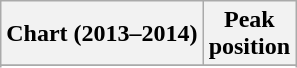<table class="wikitable sortable">
<tr>
<th align="left">Chart (2013–2014)</th>
<th align="center">Peak<br>position</th>
</tr>
<tr>
</tr>
<tr>
</tr>
<tr>
</tr>
<tr>
</tr>
<tr>
</tr>
</table>
